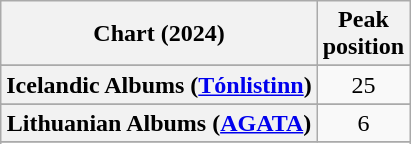<table class="wikitable sortable plainrowheaders" style="text-align:center">
<tr>
<th scope="col">Chart (2024)</th>
<th scope="col">Peak<br>position</th>
</tr>
<tr>
</tr>
<tr>
</tr>
<tr>
</tr>
<tr>
</tr>
<tr>
</tr>
<tr>
</tr>
<tr>
</tr>
<tr>
</tr>
<tr>
</tr>
<tr>
</tr>
<tr>
</tr>
<tr>
</tr>
<tr>
<th scope="row">Icelandic Albums (<a href='#'>Tónlistinn</a>)</th>
<td>25</td>
</tr>
<tr>
</tr>
<tr>
</tr>
<tr>
<th scope="row">Lithuanian Albums (<a href='#'>AGATA</a>)</th>
<td>6</td>
</tr>
<tr>
</tr>
<tr>
</tr>
<tr>
</tr>
<tr>
</tr>
<tr>
</tr>
<tr>
</tr>
<tr>
</tr>
<tr>
</tr>
<tr>
</tr>
<tr>
</tr>
</table>
